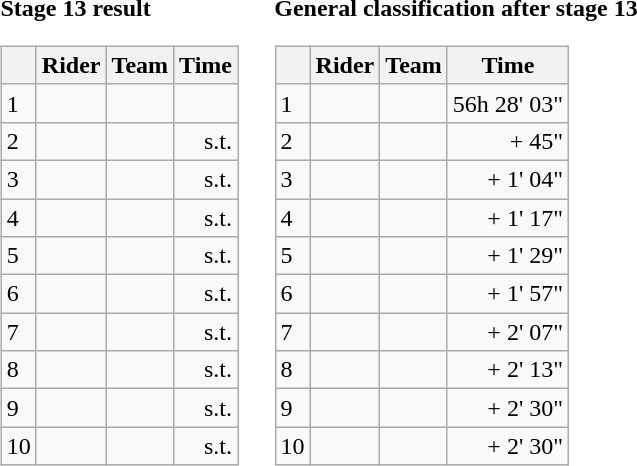<table>
<tr>
<td><strong>Stage 13 result</strong><br><table class="wikitable">
<tr>
<th></th>
<th>Rider</th>
<th>Team</th>
<th>Time</th>
</tr>
<tr>
<td>1</td>
<td> </td>
<td></td>
<td align="right"></td>
</tr>
<tr>
<td>2</td>
<td></td>
<td></td>
<td align="right">s.t.</td>
</tr>
<tr>
<td>3</td>
<td></td>
<td></td>
<td align="right">s.t.</td>
</tr>
<tr>
<td>4</td>
<td></td>
<td></td>
<td align="right">s.t.</td>
</tr>
<tr>
<td>5</td>
<td></td>
<td></td>
<td align="right">s.t.</td>
</tr>
<tr>
<td>6</td>
<td></td>
<td></td>
<td align="right">s.t.</td>
</tr>
<tr>
<td>7</td>
<td></td>
<td></td>
<td align="right">s.t.</td>
</tr>
<tr>
<td>8</td>
<td></td>
<td></td>
<td align="right">s.t.</td>
</tr>
<tr>
<td>9</td>
<td></td>
<td></td>
<td align="right">s.t.</td>
</tr>
<tr>
<td>10</td>
<td></td>
<td></td>
<td align="right">s.t.</td>
</tr>
</table>
</td>
<td></td>
<td><strong>General classification after stage 13</strong><br><table class="wikitable">
<tr>
<th></th>
<th>Rider</th>
<th>Team</th>
<th>Time</th>
</tr>
<tr>
<td>1</td>
<td> </td>
<td></td>
<td align="right">56h 28' 03"</td>
</tr>
<tr>
<td>2</td>
<td></td>
<td></td>
<td align="right">+ 45"</td>
</tr>
<tr>
<td>3</td>
<td></td>
<td></td>
<td align="right">+ 1' 04"</td>
</tr>
<tr>
<td>4</td>
<td></td>
<td></td>
<td align="right">+ 1' 17"</td>
</tr>
<tr>
<td>5</td>
<td></td>
<td></td>
<td align="right">+ 1' 29"</td>
</tr>
<tr>
<td>6</td>
<td></td>
<td></td>
<td align="right">+ 1' 57"</td>
</tr>
<tr>
<td>7</td>
<td></td>
<td></td>
<td align="right">+ 2' 07"</td>
</tr>
<tr>
<td>8</td>
<td></td>
<td></td>
<td align="right">+ 2' 13"</td>
</tr>
<tr>
<td>9</td>
<td></td>
<td></td>
<td align="right">+ 2' 30"</td>
</tr>
<tr>
<td>10</td>
<td></td>
<td></td>
<td align="right">+ 2' 30"</td>
</tr>
</table>
</td>
</tr>
</table>
